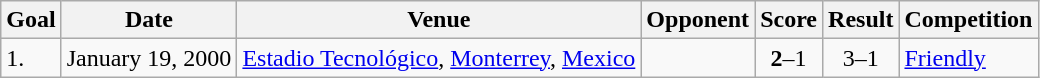<table class="wikitable">
<tr>
<th>Goal</th>
<th>Date</th>
<th>Venue</th>
<th>Opponent</th>
<th>Score</th>
<th>Result</th>
<th>Competition</th>
</tr>
<tr>
<td>1.</td>
<td>January 19, 2000</td>
<td><a href='#'>Estadio Tecnológico</a>, <a href='#'>Monterrey</a>, <a href='#'>Mexico</a></td>
<td></td>
<td align=center><strong>2</strong>–1</td>
<td align=center>3–1</td>
<td><a href='#'>Friendly</a></td>
</tr>
</table>
